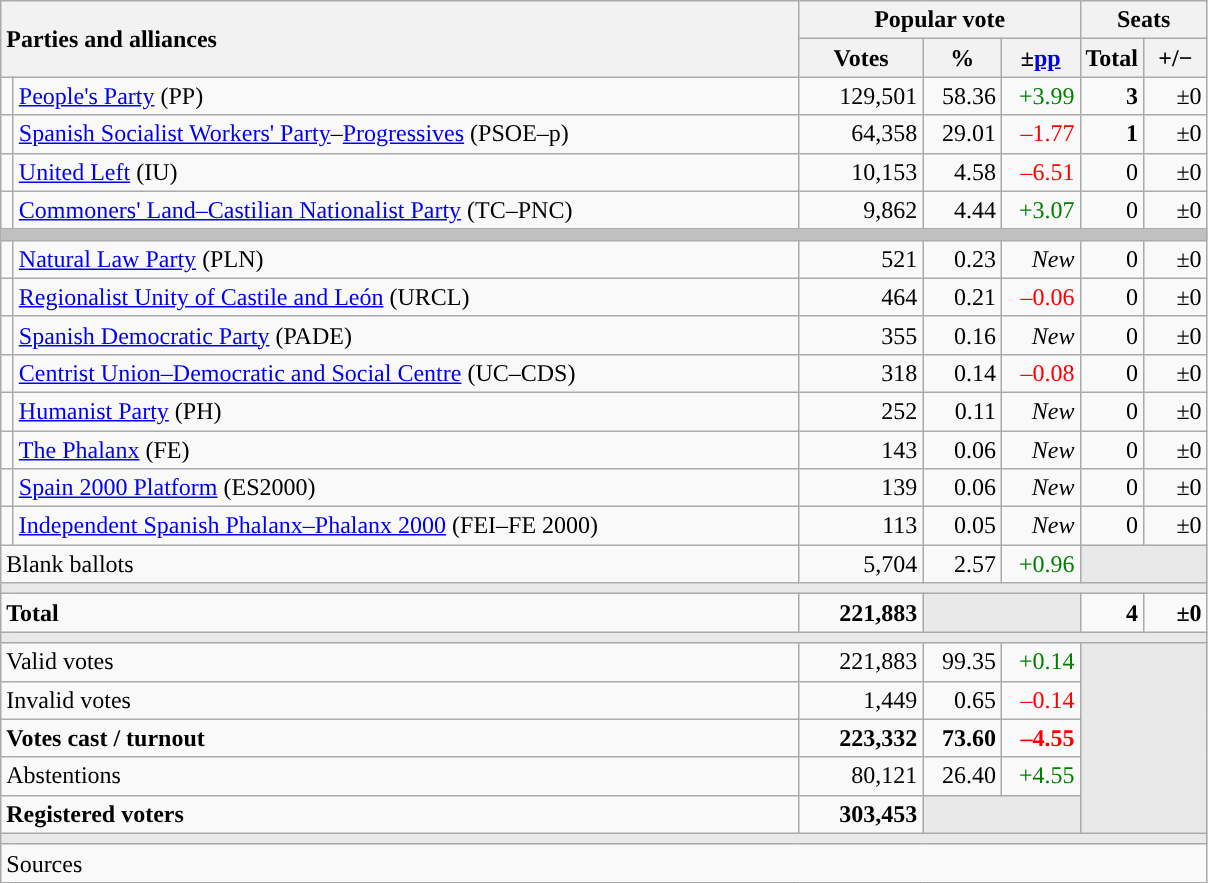<table class="wikitable" style="text-align:right;">
<tr>
<th style="text-align:left;" rowspan="2" colspan="2" width="525">Parties and alliances</th>
<th colspan="3">Popular vote</th>
<th colspan="2">Seats</th>
</tr>
<tr>
<th width="75">Votes</th>
<th width="45">%</th>
<th width="45">±<a href='#'>pp</a></th>
<th width="35">Total</th>
<th width="35">+/−</th>
</tr>
<tr>
<td width="1" style="color:inherit;background:"></td>
<td align="left"><a href='#'>People's Party</a> (PP)</td>
<td>129,501</td>
<td>58.36</td>
<td style="color:green;">+3.99</td>
<td><strong>3</strong></td>
<td>±0</td>
</tr>
<tr>
<td style="color:inherit;background:"></td>
<td align="left"><a href='#'>Spanish Socialist Workers' Party</a>–<a href='#'>Progressives</a> (PSOE–p)</td>
<td>64,358</td>
<td>29.01</td>
<td style="color:red;">–1.77</td>
<td><strong>1</strong></td>
<td>±0</td>
</tr>
<tr>
<td style="color:inherit;background:"></td>
<td align="left"><a href='#'>United Left</a> (IU)</td>
<td>10,153</td>
<td>4.58</td>
<td style="color:red;">–6.51</td>
<td>0</td>
<td>±0</td>
</tr>
<tr>
<td style="color:inherit;background:"></td>
<td align="left"><a href='#'>Commoners' Land–Castilian Nationalist Party</a> (TC–PNC)</td>
<td>9,862</td>
<td>4.44</td>
<td style="color:green;">+3.07</td>
<td>0</td>
<td>±0</td>
</tr>
<tr>
<td colspan="7" bgcolor="#C0C0C0"></td>
</tr>
<tr>
<td style="color:inherit;background:"></td>
<td align="left"><a href='#'>Natural Law Party</a> (PLN)</td>
<td>521</td>
<td>0.23</td>
<td><em>New</em></td>
<td>0</td>
<td>±0</td>
</tr>
<tr>
<td style="color:inherit;background:"></td>
<td align="left"><a href='#'>Regionalist Unity of Castile and León</a> (URCL)</td>
<td>464</td>
<td>0.21</td>
<td style="color:red;">–0.06</td>
<td>0</td>
<td>±0</td>
</tr>
<tr>
<td style="color:inherit;background:"></td>
<td align="left"><a href='#'>Spanish Democratic Party</a> (PADE)</td>
<td>355</td>
<td>0.16</td>
<td><em>New</em></td>
<td>0</td>
<td>±0</td>
</tr>
<tr>
<td style="color:inherit;background:"></td>
<td align="left"><a href='#'>Centrist Union–Democratic and Social Centre</a> (UC–CDS)</td>
<td>318</td>
<td>0.14</td>
<td style="color:red;">–0.08</td>
<td>0</td>
<td>±0</td>
</tr>
<tr>
<td style="color:inherit;background:"></td>
<td align="left"><a href='#'>Humanist Party</a> (PH)</td>
<td>252</td>
<td>0.11</td>
<td><em>New</em></td>
<td>0</td>
<td>±0</td>
</tr>
<tr>
<td style="color:inherit;background:"></td>
<td align="left"><a href='#'>The Phalanx</a> (FE)</td>
<td>143</td>
<td>0.06</td>
<td><em>New</em></td>
<td>0</td>
<td>±0</td>
</tr>
<tr>
<td style="color:inherit;background:"></td>
<td align="left"><a href='#'>Spain 2000 Platform</a> (ES2000)</td>
<td>139</td>
<td>0.06</td>
<td><em>New</em></td>
<td>0</td>
<td>±0</td>
</tr>
<tr>
<td style="color:inherit;background:"></td>
<td align="left"><a href='#'>Independent Spanish Phalanx–Phalanx 2000</a> (FEI–FE 2000)</td>
<td>113</td>
<td>0.05</td>
<td><em>New</em></td>
<td>0</td>
<td>±0</td>
</tr>
<tr>
<td align="left" colspan="2">Blank ballots</td>
<td>5,704</td>
<td>2.57</td>
<td style="color:green;">+0.96</td>
<td bgcolor="#E9E9E9" colspan="2"></td>
</tr>
<tr>
<td colspan="7" bgcolor="#E9E9E9"></td>
</tr>
<tr style="font-weight:bold;">
<td align="left" colspan="2">Total</td>
<td>221,883</td>
<td bgcolor="#E9E9E9" colspan="2"></td>
<td>4</td>
<td>±0</td>
</tr>
<tr>
<td colspan="7" bgcolor="#E9E9E9"></td>
</tr>
<tr>
<td align="left" colspan="2">Valid votes</td>
<td>221,883</td>
<td>99.35</td>
<td style="color:green;">+0.14</td>
<td bgcolor="#E9E9E9" colspan="2" rowspan="5"></td>
</tr>
<tr>
<td align="left" colspan="2">Invalid votes</td>
<td>1,449</td>
<td>0.65</td>
<td style="color:red;">–0.14</td>
</tr>
<tr style="font-weight:bold;">
<td align="left" colspan="2">Votes cast / turnout</td>
<td>223,332</td>
<td>73.60</td>
<td style="color:red;">–4.55</td>
</tr>
<tr>
<td align="left" colspan="2">Abstentions</td>
<td>80,121</td>
<td>26.40</td>
<td style="color:green;">+4.55</td>
</tr>
<tr style="font-weight:bold;">
<td align="left" colspan="2">Registered voters</td>
<td>303,453</td>
<td bgcolor="#E9E9E9" colspan="2"></td>
</tr>
<tr>
<td colspan="7" bgcolor="#E9E9E9"></td>
</tr>
<tr>
<td align="left" colspan="7">Sources</td>
</tr>
</table>
